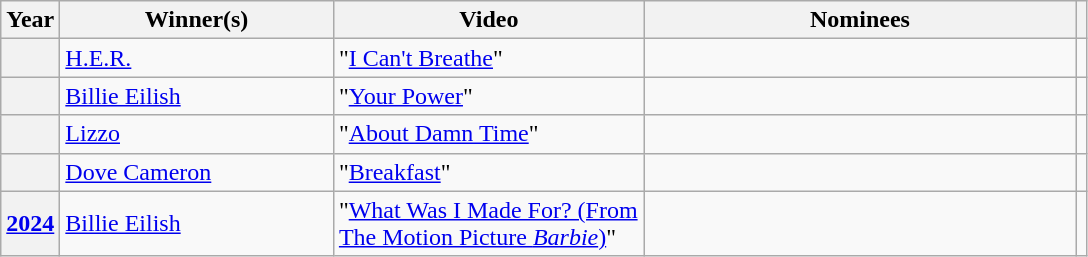<table class="wikitable sortable">
<tr>
<th scope="col">Year</th>
<th scope="col" style="width:175px;">Winner(s)</th>
<th scope="col" style="width:200px;">Video</th>
<th scope="col" style="width:280px;">Nominees</th>
<th scope="col" class="unsortable"></th>
</tr>
<tr>
<th scope="row"></th>
<td><a href='#'>H.E.R.</a></td>
<td>"<a href='#'>I Can't Breathe</a>"</td>
<td></td>
<td align="center"></td>
</tr>
<tr>
<th scope="row"></th>
<td><a href='#'>Billie Eilish</a></td>
<td>"<a href='#'>Your Power</a>"</td>
<td></td>
<td align="center"></td>
</tr>
<tr>
<th scope="row"></th>
<td><a href='#'>Lizzo</a></td>
<td>"<a href='#'>About Damn Time</a>"</td>
<td></td>
<td align="center"></td>
</tr>
<tr>
<th scope="row"></th>
<td><a href='#'>Dove Cameron</a></td>
<td>"<a href='#'>Breakfast</a>"</td>
<td></td>
<td align="center"></td>
</tr>
<tr>
<th><a href='#'>2024</a></th>
<td><a href='#'>Billie Eilish</a></td>
<td>"<a href='#'>What Was I Made For? (From The Motion Picture <em>Barbie</em>)</a>"</td>
<td></td>
<td align="center"></td>
</tr>
</table>
